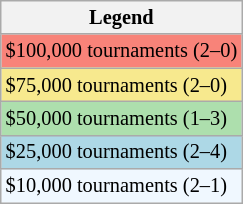<table class="wikitable" style="font-size:85%;">
<tr>
<th>Legend</th>
</tr>
<tr style="background:#f88379;">
<td>$100,000 tournaments (2–0)</td>
</tr>
<tr style="background:#f7e98e;">
<td>$75,000 tournaments (2–0)</td>
</tr>
<tr style="background:#addfad;">
<td>$50,000 tournaments (1–3)</td>
</tr>
<tr style="background:lightblue;">
<td>$25,000 tournaments (2–4)</td>
</tr>
<tr style="background:#f0f8ff;">
<td>$10,000 tournaments (2–1)</td>
</tr>
</table>
